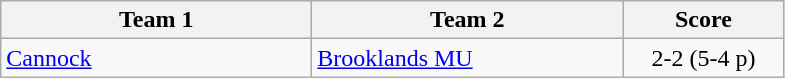<table class="wikitable" style="font-size: 100%">
<tr>
<th width=200>Team 1</th>
<th width=200>Team 2</th>
<th width=100>Score</th>
</tr>
<tr>
<td><a href='#'>Cannock</a></td>
<td><a href='#'>Brooklands MU</a></td>
<td align=center>2-2 (5-4 p)</td>
</tr>
</table>
